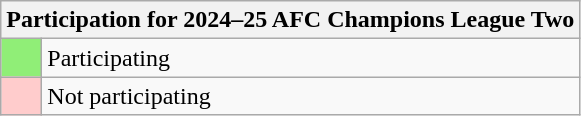<table class="wikitable">
<tr>
<th bgcolor=#f7f8ff colspan=2>Participation for 2024–25 AFC Champions League Two</th>
</tr>
<tr>
<td bgcolor=#90ee77 width=20></td>
<td>Participating</td>
</tr>
<tr>
<td bgcolor=#ffcccc width=20></td>
<td>Not participating</td>
</tr>
</table>
